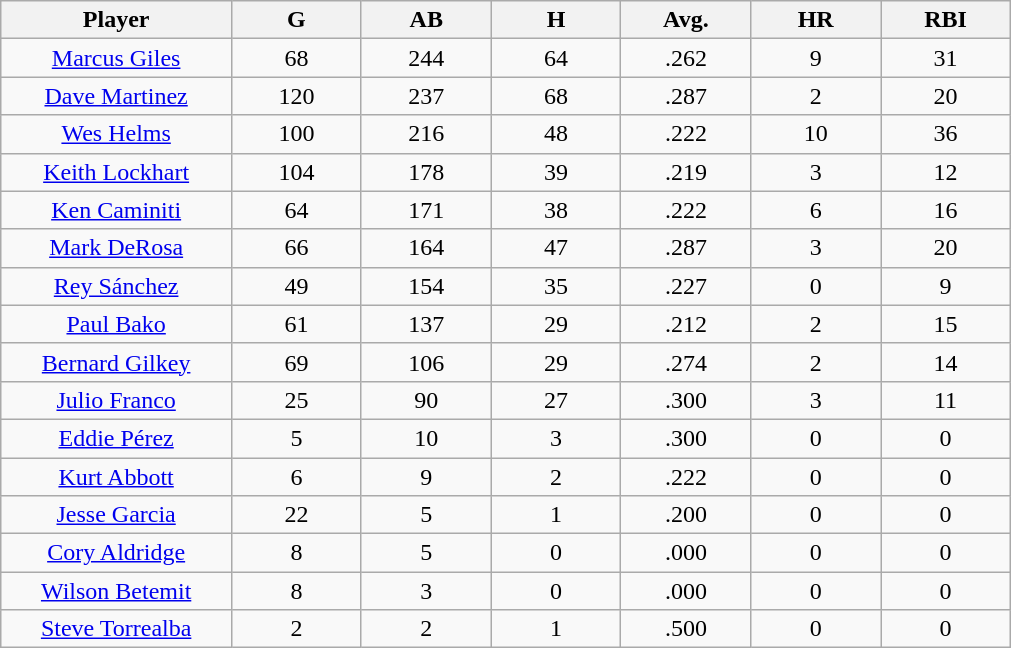<table class="wikitable sortable">
<tr>
<th bgcolor="#DDDDFF" width="16%">Player</th>
<th bgcolor="#DDDDFF" width="9%">G</th>
<th bgcolor="#DDDDFF" width="9%">AB</th>
<th bgcolor="#DDDDFF" width="9%">H</th>
<th bgcolor="#DDDDFF" width="9%">Avg.</th>
<th bgcolor="#DDDDFF" width="9%">HR</th>
<th bgcolor="#DDDDFF" width="9%">RBI</th>
</tr>
<tr align="center">
<td><a href='#'>Marcus Giles</a></td>
<td>68</td>
<td>244</td>
<td>64</td>
<td>.262</td>
<td>9</td>
<td>31</td>
</tr>
<tr align="center">
<td><a href='#'>Dave Martinez</a></td>
<td>120</td>
<td>237</td>
<td>68</td>
<td>.287</td>
<td>2</td>
<td>20</td>
</tr>
<tr align="center">
<td><a href='#'>Wes Helms</a></td>
<td>100</td>
<td>216</td>
<td>48</td>
<td>.222</td>
<td>10</td>
<td>36</td>
</tr>
<tr align=center>
<td><a href='#'>Keith Lockhart</a></td>
<td>104</td>
<td>178</td>
<td>39</td>
<td>.219</td>
<td>3</td>
<td>12</td>
</tr>
<tr align=center>
<td><a href='#'>Ken Caminiti</a></td>
<td>64</td>
<td>171</td>
<td>38</td>
<td>.222</td>
<td>6</td>
<td>16</td>
</tr>
<tr align="center">
<td><a href='#'>Mark DeRosa</a></td>
<td>66</td>
<td>164</td>
<td>47</td>
<td>.287</td>
<td>3</td>
<td>20</td>
</tr>
<tr align=center>
<td><a href='#'>Rey Sánchez</a></td>
<td>49</td>
<td>154</td>
<td>35</td>
<td>.227</td>
<td>0</td>
<td>9</td>
</tr>
<tr align=center>
<td><a href='#'>Paul Bako</a></td>
<td>61</td>
<td>137</td>
<td>29</td>
<td>.212</td>
<td>2</td>
<td>15</td>
</tr>
<tr align=center>
<td><a href='#'>Bernard Gilkey</a></td>
<td>69</td>
<td>106</td>
<td>29</td>
<td>.274</td>
<td>2</td>
<td>14</td>
</tr>
<tr align="center">
<td><a href='#'>Julio Franco</a></td>
<td>25</td>
<td>90</td>
<td>27</td>
<td>.300</td>
<td>3</td>
<td>11</td>
</tr>
<tr align=center>
<td><a href='#'>Eddie Pérez</a></td>
<td>5</td>
<td>10</td>
<td>3</td>
<td>.300</td>
<td>0</td>
<td>0</td>
</tr>
<tr align=center>
<td><a href='#'>Kurt Abbott</a></td>
<td>6</td>
<td>9</td>
<td>2</td>
<td>.222</td>
<td>0</td>
<td>0</td>
</tr>
<tr align=center>
<td><a href='#'>Jesse Garcia</a></td>
<td>22</td>
<td>5</td>
<td>1</td>
<td>.200</td>
<td>0</td>
<td>0</td>
</tr>
<tr align=center>
<td><a href='#'>Cory Aldridge</a></td>
<td>8</td>
<td>5</td>
<td>0</td>
<td>.000</td>
<td>0</td>
<td>0</td>
</tr>
<tr align=center>
<td><a href='#'>Wilson Betemit</a></td>
<td>8</td>
<td>3</td>
<td>0</td>
<td>.000</td>
<td>0</td>
<td>0</td>
</tr>
<tr align=center>
<td><a href='#'>Steve Torrealba</a></td>
<td>2</td>
<td>2</td>
<td>1</td>
<td>.500</td>
<td>0</td>
<td>0</td>
</tr>
</table>
